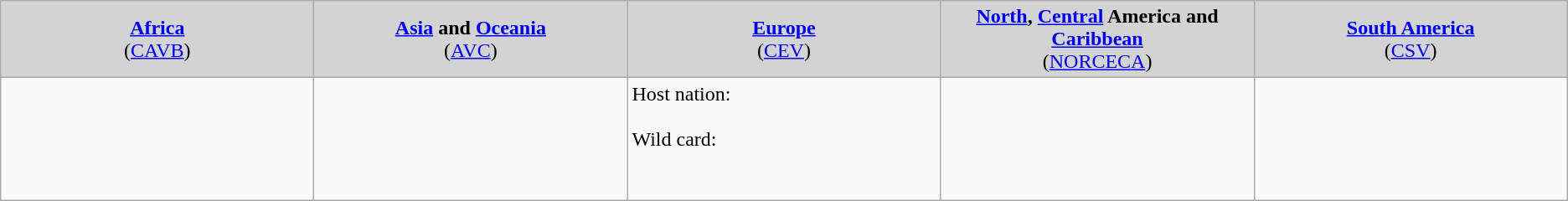<table class="wikitable">
<tr style="background:Lightgrey;">
<td style="width:20%; text-align:center;"><strong><a href='#'>Africa</a></strong><br>(<a href='#'>CAVB</a>)</td>
<td style="width:20%; text-align:center;"><strong><a href='#'>Asia</a> and <a href='#'>Oceania</a></strong><br>(<a href='#'>AVC</a>)</td>
<td style="width:20%; text-align:center;"><strong><a href='#'>Europe</a></strong><br>(<a href='#'>CEV</a>)</td>
<td style="width:20%; text-align:center;"><strong><a href='#'>North</a>, <a href='#'>Central</a> America and <a href='#'>Caribbean</a></strong><br>(<a href='#'>NORCECA</a>)</td>
<td style="width:20%; text-align:center;"><strong><a href='#'>South America</a><br></strong>(<a href='#'>CSV</a>)</td>
</tr>
<tr>
<td></td>
<td></td>
<td>Host nation: <br><br>Wild card: <br><br><br></td>
<td></td>
<td></td>
</tr>
</table>
